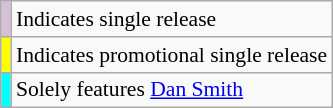<table class="wikitable sortable" style="font-size:90%;">
<tr>
<td style="background-color:#D8BFD8"></td>
<td>Indicates single release</td>
</tr>
<tr>
<td style="background-color:#ffff00"></td>
<td>Indicates promotional single release</td>
</tr>
<tr>
<td style="background-color:#00FFFF"></td>
<td>Solely features <a href='#'>Dan Smith</a></td>
</tr>
</table>
